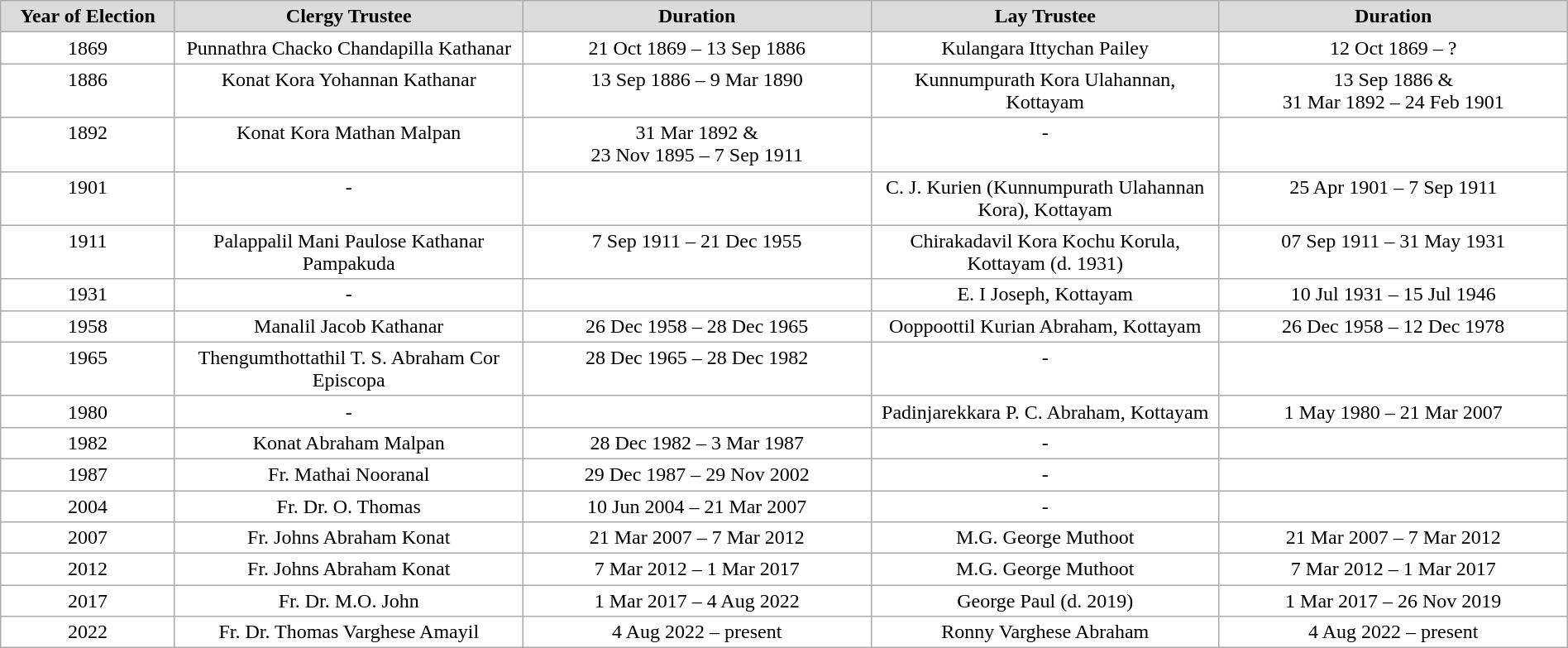<table class="wikitable sortable" style="width: 100%;">
<tr>
<th style="background-color: #DCDCDC; width: 10%; color: #000000;">Year of Election</th>
<th style="background-color: #DCDCDC; width: 20%; color: #000000;">Clergy Trustee</th>
<th style="background-color: #DCDCDC; width: 20%; color: #000000;">Duration</th>
<th style="background-color: #DCDCDC; width: 20%; color: #000000;">Lay Trustee</th>
<th style="background-color: #DCDCDC; width: 20%; color: #000000;">Duration</th>
</tr>
<tr valign="top" style="background-color: #FFFFFF;">
<td style="text-align: center;">1869</td>
<td style="text-align: center;">Punnathra Chacko Chandapilla Kathanar</td>
<td style="text-align: center;">21 Oct 1869 – 13 Sep 1886</td>
<td style="text-align: center;">Kulangara Ittychan Pailey</td>
<td style="text-align: center;">12 Oct 1869 – ?</td>
</tr>
<tr valign="top" style="background-color: #FFFFFF;">
<td style="text-align: center;">1886</td>
<td style="text-align: center;">Konat Kora Yohannan Kathanar</td>
<td style="text-align: center;">13 Sep 1886 – 9 Mar 1890</td>
<td style="text-align: center;">Kunnumpurath Kora Ulahannan, Kottayam</td>
<td style="text-align: center;">13 Sep 1886 & <br>31 Mar 1892 – 24 Feb 1901</td>
</tr>
<tr valign="top" style="background-color: #FFFFFF;">
<td style="text-align: center;">1892</td>
<td style="text-align: center;">Konat Kora Mathan Malpan</td>
<td style="text-align: center;">31 Mar 1892 & <br>23 Nov 1895 – 7 Sep 1911</td>
<td style="text-align: center;">-</td>
<td style="text-align: center;"></td>
</tr>
<tr valign="top" style="background-color: #FFFFFF;">
<td style="text-align: center;">1901</td>
<td style="text-align: center;">-</td>
<td style="text-align: center;"></td>
<td style="text-align: center;">C. J. Kurien (Kunnumpurath Ulahannan Kora), Kottayam</td>
<td style="text-align: center;">25 Apr 1901 – 7 Sep 1911</td>
</tr>
<tr valign="top" style="background-color: #FFFFFF;">
<td style="text-align: center;">1911</td>
<td style="text-align: center;">Palappalil Mani Paulose Kathanar Pampakuda</td>
<td style="text-align: center;">7 Sep 1911 – 21 Dec 1955</td>
<td style="text-align: center;">Chirakadavil Kora Kochu Korula, Kottayam (d. 1931)</td>
<td style="text-align: center;">07 Sep 1911 – 31 May 1931</td>
</tr>
<tr valign="top" style="background-color: #FFFFFF;">
<td style="text-align: center;">1931</td>
<td style="text-align: center;">-</td>
<td style="text-align: center;"></td>
<td style="text-align: center;">E. I Joseph, Kottayam</td>
<td style="text-align: center;">10 Jul 1931 – 15 Jul 1946</td>
</tr>
<tr valign="top" style="background-color: #FFFFFF;">
<td style="text-align: center;">1958</td>
<td style="text-align: center;">Manalil Jacob Kathanar</td>
<td style="text-align: center;">26 Dec 1958 – 28 Dec 1965</td>
<td style="text-align: center;">Ooppoottil Kurian Abraham, Kottayam</td>
<td style="text-align: center;">26 Dec 1958 – 12 Dec 1978</td>
</tr>
<tr valign="top" style="background-color: #FFFFFF;">
<td style="text-align: center;">1965</td>
<td style="text-align: center;">Thengumthottathil T. S. Abraham Cor Episcopa</td>
<td style="text-align: center;">28 Dec 1965 – 28 Dec 1982</td>
<td style="text-align: center;">-</td>
<td style="text-align: center;"></td>
</tr>
<tr valign="top" style="background-color: #FFFFFF;">
<td style="text-align: center;">1980</td>
<td style="text-align: center;">-</td>
<td style="text-align: center;"></td>
<td style="text-align: center;">Padinjarekkara P. C. Abraham, Kottayam</td>
<td style="text-align: center;">1 May 1980 – 21 Mar 2007</td>
</tr>
<tr valign="top" style="background-color: #FFFFFF;">
<td style="text-align: center;">1982</td>
<td style="text-align: center;">Konat Abraham Malpan</td>
<td style="text-align: center;">28 Dec 1982 – 3 Mar 1987</td>
<td style="text-align: center;">-</td>
<td style="text-align: center;"></td>
</tr>
<tr valign="top" style="background-color: #FFFFFF;">
<td style="text-align: center;">1987</td>
<td style="text-align: center;">Fr. Mathai Nooranal</td>
<td style="text-align: center;">29 Dec 1987 – 29 Nov 2002</td>
<td style="text-align: center;">-</td>
<td style="text-align: center;"></td>
</tr>
<tr valign="top" style="background-color: #FFFFFF;">
<td style="text-align: center;">2004</td>
<td style="text-align: center;">Fr. Dr. O. Thomas</td>
<td style="text-align: center;">10 Jun 2004 – 21 Mar 2007</td>
<td style="text-align: center;">-</td>
<td style="text-align: center;"></td>
</tr>
<tr valign="top" style="background-color: #FFFFFF;">
<td style="text-align: center;">2007</td>
<td style="text-align: center;">Fr. Johns Abraham Konat</td>
<td style="text-align: center;">21 Mar 2007 – 7 Mar 2012</td>
<td style="text-align: center;">M.G. George Muthoot</td>
<td style="text-align: center;">21 Mar 2007 – 7 Mar 2012</td>
</tr>
<tr valign="top" style="background-color: #FFFFFF;">
<td style="text-align: center;">2012</td>
<td style="text-align: center;">Fr. Johns Abraham Konat</td>
<td style="text-align: center;">7 Mar 2012 – 1 Mar 2017</td>
<td style="text-align: center;">M.G. George Muthoot</td>
<td style="text-align: center;">7 Mar 2012 – 1 Mar 2017</td>
</tr>
<tr valign="top" style="background-color: #FFFFFF;">
<td style="text-align: center;">2017</td>
<td style="text-align: center;">Fr. Dr. M.O. John</td>
<td style="text-align: center;">1 Mar 2017 – 4 Aug 2022</td>
<td style="text-align: center;">George Paul (d. 2019)</td>
<td style="text-align: center;">1 Mar 2017 – 26 Nov 2019</td>
</tr>
<tr valign="top" style="background-color: #FFFFFF;">
<td style="text-align: center;">2022</td>
<td style="text-align: center;">Fr. Dr. Thomas Varghese Amayil</td>
<td style="text-align: center;">4 Aug 2022 – present</td>
<td style="text-align: center;">Ronny Varghese Abraham</td>
<td style="text-align: center;">4 Aug 2022 – present</td>
</tr>
</table>
